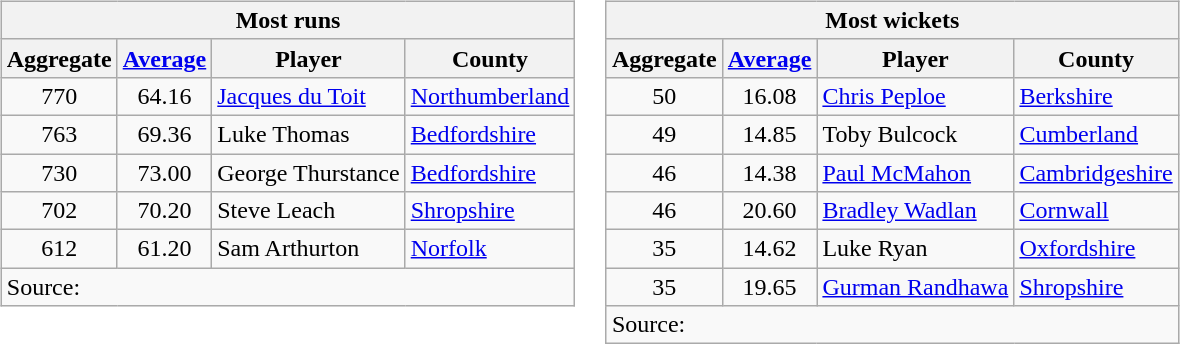<table>
<tr valign="top">
<td><br><table class="wikitable" style="text-align:left;">
<tr>
<th colspan=4>Most runs</th>
</tr>
<tr>
<th>Aggregate</th>
<th><a href='#'>Average</a></th>
<th>Player</th>
<th>County</th>
</tr>
<tr>
<td style="text-align:center;">770</td>
<td style="text-align:center;">64.16</td>
<td><a href='#'>Jacques du Toit</a></td>
<td><a href='#'>Northumberland</a></td>
</tr>
<tr>
<td style="text-align:center;">763</td>
<td style="text-align:center;">69.36</td>
<td>Luke Thomas</td>
<td><a href='#'>Bedfordshire</a></td>
</tr>
<tr>
<td style="text-align:center;">730</td>
<td style="text-align:center;">73.00</td>
<td>George Thurstance</td>
<td><a href='#'>Bedfordshire</a></td>
</tr>
<tr>
<td style="text-align:center;">702</td>
<td style="text-align:center;">70.20</td>
<td>Steve Leach</td>
<td><a href='#'>Shropshire</a></td>
</tr>
<tr>
<td style="text-align:center;">612</td>
<td style="text-align:center;">61.20</td>
<td>Sam Arthurton</td>
<td><a href='#'>Norfolk</a></td>
</tr>
<tr>
<td colspan=4 align="left">Source:</td>
</tr>
</table>
</td>
<td><br><table class="wikitable" style="text-align:left;">
<tr>
<th colspan=4>Most wickets</th>
</tr>
<tr>
<th>Aggregate</th>
<th><a href='#'>Average</a></th>
<th>Player</th>
<th>County</th>
</tr>
<tr>
<td style="text-align:center;">50</td>
<td style="text-align:center;">16.08</td>
<td><a href='#'>Chris Peploe</a></td>
<td><a href='#'>Berkshire</a></td>
</tr>
<tr>
<td style="text-align:center;">49</td>
<td style="text-align:center;">14.85</td>
<td>Toby Bulcock</td>
<td><a href='#'>Cumberland</a></td>
</tr>
<tr>
<td style="text-align:center;">46</td>
<td style="text-align:center;">14.38</td>
<td><a href='#'>Paul McMahon</a></td>
<td><a href='#'>Cambridgeshire</a></td>
</tr>
<tr>
<td style="text-align:center;">46</td>
<td style="text-align:center;">20.60</td>
<td><a href='#'>Bradley Wadlan</a></td>
<td><a href='#'>Cornwall</a></td>
</tr>
<tr>
<td style="text-align:center;">35</td>
<td style="text-align:center;">14.62</td>
<td>Luke Ryan</td>
<td><a href='#'>Oxfordshire</a></td>
</tr>
<tr>
<td style="text-align:center;">35</td>
<td style="text-align:center;">19.65</td>
<td><a href='#'>Gurman Randhawa</a></td>
<td><a href='#'>Shropshire</a></td>
</tr>
<tr>
<td colspan=4 align="left">Source:</td>
</tr>
</table>
</td>
</tr>
</table>
